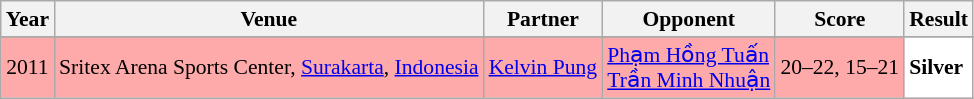<table class="sortable wikitable" style="font-size: 90%;">
<tr>
<th>Year</th>
<th>Venue</th>
<th>Partner</th>
<th>Opponent</th>
<th>Score</th>
<th>Result</th>
</tr>
<tr>
</tr>
<tr style="background:#FFAAAA">
<td align="center">2011</td>
<td align="left">Sritex Arena Sports Center, <a href='#'>Surakarta</a>, <a href='#'>Indonesia</a></td>
<td align="left"> <a href='#'>Kelvin Pung</a></td>
<td align="left"> <a href='#'>Phạm Hồng Tuấn</a><br> <a href='#'>Trần Minh Nhuận</a></td>
<td align="left">20–22, 15–21</td>
<td style="text-align:left; background:white"> <strong>Silver</strong></td>
</tr>
</table>
